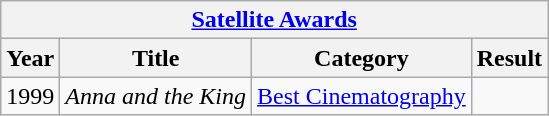<table class="wikitable">
<tr>
<th colspan=4><a href='#'>Satellite Awards</a></th>
</tr>
<tr>
<th>Year</th>
<th>Title</th>
<th>Category</th>
<th>Result</th>
</tr>
<tr>
<td>1999</td>
<td><em>Anna and the King</em></td>
<td><a href='#'>Best Cinematography</a></td>
<td></td>
</tr>
</table>
